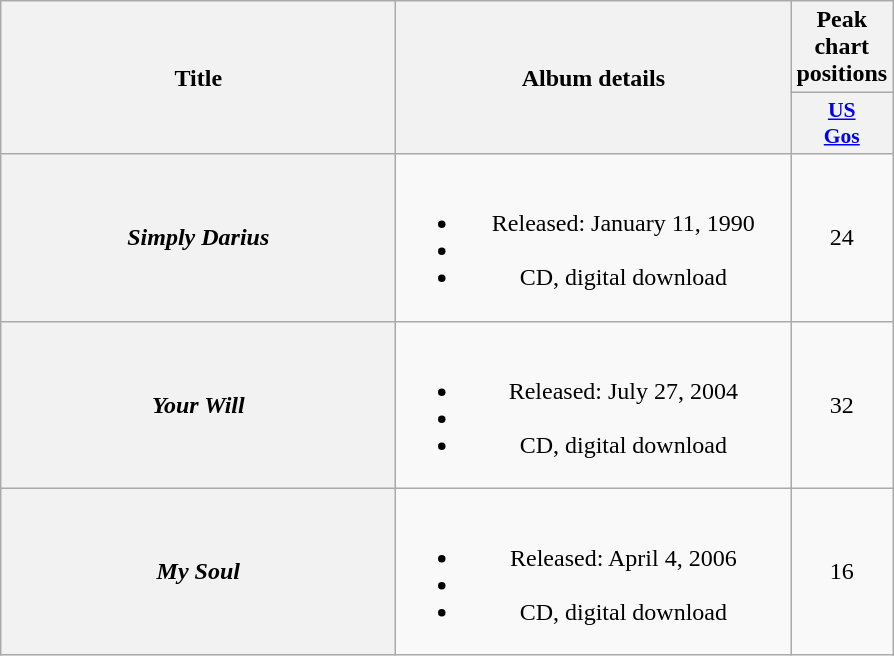<table class="wikitable plainrowheaders" style="text-align:center;">
<tr>
<th scope="col" rowspan="2" style="width:16em;">Title</th>
<th scope="col" rowspan="2" style="width:16em;">Album details</th>
<th scope="col" colspan="1">Peak chart positions</th>
</tr>
<tr>
<th style="width:3em; font-size:90%"><a href='#'>US<br>Gos</a></th>
</tr>
<tr>
<th scope="row"><em>Simply Darius</em></th>
<td><br><ul><li>Released: January 11, 1990</li><li></li><li>CD, digital download</li></ul></td>
<td>24</td>
</tr>
<tr>
<th scope="row"><em>Your Will</em></th>
<td><br><ul><li>Released: July 27, 2004</li><li></li><li>CD, digital download</li></ul></td>
<td>32</td>
</tr>
<tr>
<th scope="row"><em>My Soul</em></th>
<td><br><ul><li>Released: April 4, 2006</li><li></li><li>CD, digital download</li></ul></td>
<td>16</td>
</tr>
</table>
